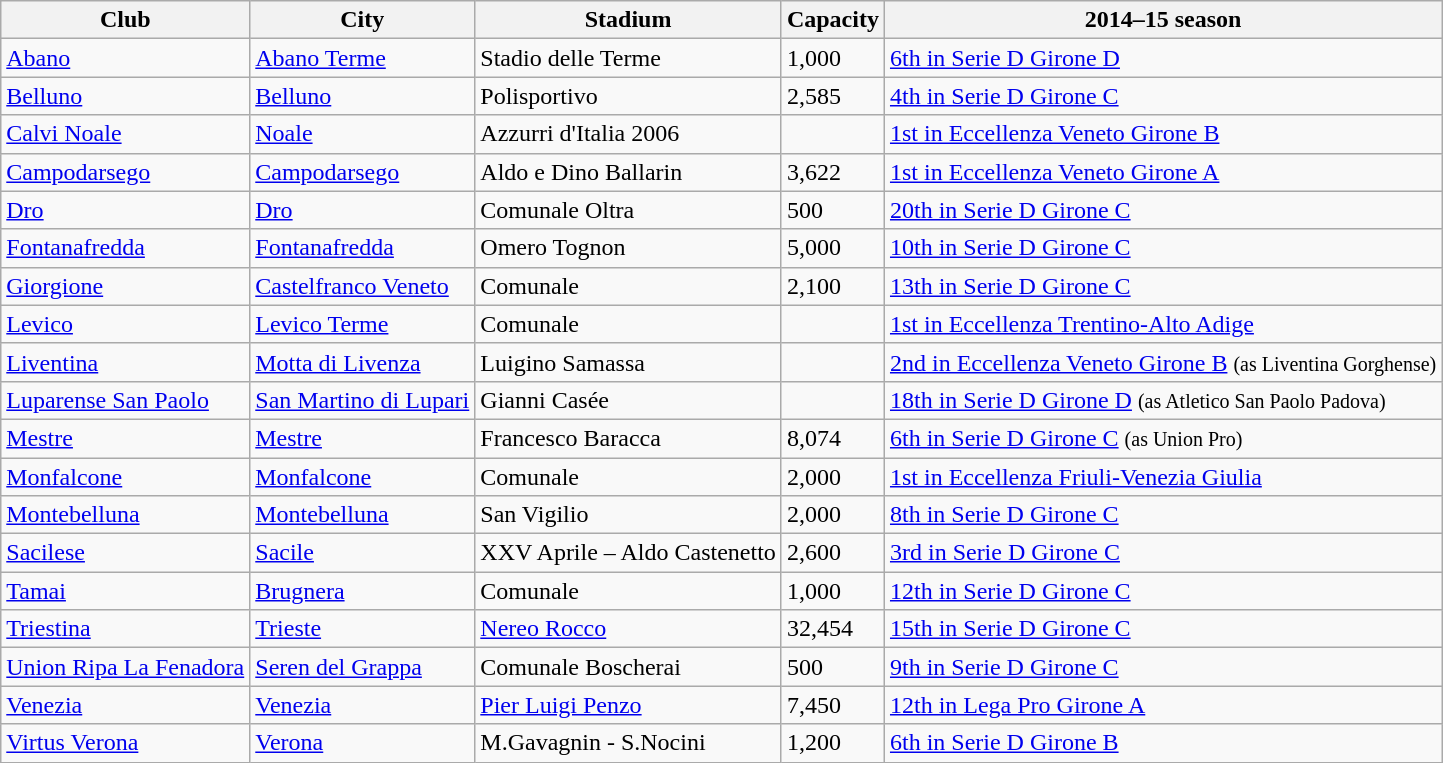<table class="wikitable sortable">
<tr>
<th>Club</th>
<th>City</th>
<th>Stadium</th>
<th>Capacity</th>
<th>2014–15 season</th>
</tr>
<tr>
<td><a href='#'>Abano</a></td>
<td><a href='#'>Abano Terme</a></td>
<td>Stadio delle Terme</td>
<td>1,000</td>
<td><a href='#'>6th in Serie D Girone D</a></td>
</tr>
<tr>
<td><a href='#'>Belluno</a></td>
<td><a href='#'>Belluno</a></td>
<td>Polisportivo</td>
<td>2,585</td>
<td><a href='#'>4th in Serie D Girone C</a></td>
</tr>
<tr>
<td><a href='#'>Calvi Noale</a></td>
<td><a href='#'>Noale</a></td>
<td>Azzurri d'Italia 2006</td>
<td></td>
<td><a href='#'>1st in Eccellenza Veneto Girone B</a></td>
</tr>
<tr>
<td><a href='#'>Campodarsego</a></td>
<td><a href='#'>Campodarsego</a></td>
<td>Aldo e Dino Ballarin</td>
<td>3,622</td>
<td><a href='#'>1st in Eccellenza Veneto Girone A</a></td>
</tr>
<tr>
<td><a href='#'>Dro</a></td>
<td><a href='#'>Dro</a></td>
<td>Comunale Oltra</td>
<td>500</td>
<td><a href='#'>20th in Serie D Girone C</a></td>
</tr>
<tr>
<td><a href='#'>Fontanafredda</a></td>
<td><a href='#'>Fontanafredda</a></td>
<td>Omero Tognon</td>
<td>5,000</td>
<td><a href='#'>10th in Serie D Girone C</a></td>
</tr>
<tr>
<td><a href='#'>Giorgione</a></td>
<td><a href='#'>Castelfranco Veneto</a></td>
<td>Comunale</td>
<td>2,100</td>
<td><a href='#'>13th in Serie D Girone C</a></td>
</tr>
<tr>
<td><a href='#'>Levico</a></td>
<td><a href='#'>Levico Terme</a></td>
<td>Comunale</td>
<td></td>
<td><a href='#'>1st in Eccellenza Trentino-Alto Adige</a></td>
</tr>
<tr>
<td><a href='#'>Liventina</a></td>
<td><a href='#'>Motta di Livenza</a></td>
<td>Luigino Samassa</td>
<td></td>
<td><a href='#'>2nd in Eccellenza Veneto Girone B</a> <small>(as Liventina Gorghense)</small></td>
</tr>
<tr>
<td><a href='#'>Luparense San Paolo</a></td>
<td><a href='#'>San Martino di Lupari</a></td>
<td>Gianni Casée</td>
<td></td>
<td><a href='#'>18th in Serie D Girone D</a> <small>(as Atletico San Paolo Padova)</small></td>
</tr>
<tr>
<td><a href='#'>Mestre</a></td>
<td><a href='#'>Mestre</a></td>
<td>Francesco Baracca</td>
<td>8,074</td>
<td><a href='#'>6th in Serie D Girone C</a> <small>(as Union Pro)</small></td>
</tr>
<tr>
<td><a href='#'>Monfalcone</a></td>
<td><a href='#'>Monfalcone</a></td>
<td>Comunale</td>
<td>2,000</td>
<td><a href='#'>1st in Eccellenza Friuli-Venezia Giulia</a></td>
</tr>
<tr>
<td><a href='#'>Montebelluna</a></td>
<td><a href='#'>Montebelluna</a></td>
<td>San Vigilio</td>
<td>2,000</td>
<td><a href='#'>8th in Serie D Girone C</a></td>
</tr>
<tr>
<td><a href='#'>Sacilese</a></td>
<td><a href='#'>Sacile</a></td>
<td>XXV Aprile – Aldo Castenetto</td>
<td>2,600</td>
<td><a href='#'>3rd in Serie D Girone C</a></td>
</tr>
<tr>
<td><a href='#'>Tamai</a></td>
<td><a href='#'>Brugnera</a></td>
<td>Comunale</td>
<td>1,000</td>
<td><a href='#'>12th in Serie D Girone C</a></td>
</tr>
<tr>
<td><a href='#'>Triestina</a></td>
<td><a href='#'>Trieste</a></td>
<td><a href='#'>Nereo Rocco</a></td>
<td>32,454</td>
<td><a href='#'>15th in Serie D Girone C</a></td>
</tr>
<tr>
<td><a href='#'>Union Ripa La Fenadora</a></td>
<td><a href='#'>Seren del Grappa</a></td>
<td>Comunale Boscherai</td>
<td>500</td>
<td><a href='#'>9th in Serie D Girone C</a></td>
</tr>
<tr>
<td><a href='#'>Venezia</a></td>
<td><a href='#'>Venezia</a></td>
<td><a href='#'>Pier Luigi Penzo</a></td>
<td>7,450</td>
<td><a href='#'>12th in Lega Pro Girone A</a></td>
</tr>
<tr>
<td><a href='#'>Virtus Verona</a></td>
<td><a href='#'>Verona</a></td>
<td>M.Gavagnin - S.Nocini</td>
<td>1,200</td>
<td><a href='#'>6th in Serie D Girone B</a></td>
</tr>
</table>
